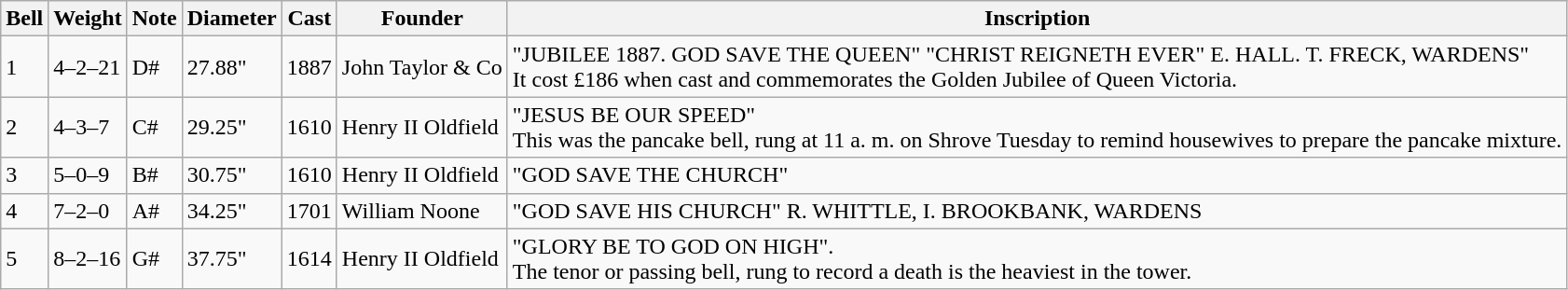<table class="wikitable">
<tr>
<th>Bell</th>
<th>Weight</th>
<th>Note</th>
<th>Diameter</th>
<th>Cast</th>
<th>Founder</th>
<th>Inscription</th>
</tr>
<tr>
<td>1</td>
<td>4–2–21</td>
<td>D#</td>
<td>27.88"</td>
<td>1887</td>
<td>John Taylor & Co</td>
<td>"JUBILEE 1887. GOD SAVE THE QUEEN" "CHRIST REIGNETH EVER" E. HALL. T. FRECK, WARDENS"<br>It cost £186 when cast and commemorates the Golden Jubilee of Queen Victoria.</td>
</tr>
<tr>
<td>2</td>
<td>4–3–7</td>
<td>C#</td>
<td>29.25"</td>
<td>1610</td>
<td>Henry II Oldfield</td>
<td>"JESUS BE OUR SPEED"<br>This was the pancake bell, rung at 11 a. m. on Shrove Tuesday to remind housewives to prepare the pancake mixture.</td>
</tr>
<tr>
<td>3</td>
<td>5–0–9</td>
<td>B#</td>
<td>30.75"</td>
<td>1610</td>
<td>Henry II Oldfield</td>
<td>"GOD SAVE THE CHURCH"</td>
</tr>
<tr>
<td>4</td>
<td>7–2–0</td>
<td>A#</td>
<td>34.25"</td>
<td>1701</td>
<td>William Noone</td>
<td>"GOD SAVE HIS CHURCH" R. WHITTLE, I. BROOKBANK, WARDENS</td>
</tr>
<tr>
<td>5</td>
<td>8–2–16</td>
<td>G#</td>
<td>37.75"</td>
<td>1614</td>
<td>Henry II Oldfield</td>
<td>"GLORY BE TO GOD ON HIGH".<br>The tenor or passing bell, rung to record a death is the heaviest in the tower.</td>
</tr>
</table>
